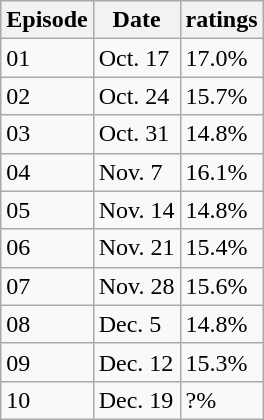<table class="wikitable">
<tr>
<th>Episode</th>
<th>Date</th>
<th>ratings</th>
</tr>
<tr>
<td>01</td>
<td>Oct. 17</td>
<td>17.0%</td>
</tr>
<tr>
<td>02</td>
<td>Oct. 24</td>
<td>15.7%</td>
</tr>
<tr>
<td>03</td>
<td>Oct. 31</td>
<td>14.8%</td>
</tr>
<tr>
<td>04</td>
<td>Nov. 7</td>
<td>16.1%</td>
</tr>
<tr>
<td>05</td>
<td>Nov. 14</td>
<td>14.8%</td>
</tr>
<tr>
<td>06</td>
<td>Nov. 21</td>
<td>15.4%</td>
</tr>
<tr>
<td>07</td>
<td>Nov. 28</td>
<td>15.6%</td>
</tr>
<tr>
<td>08</td>
<td>Dec. 5</td>
<td>14.8%</td>
</tr>
<tr>
<td>09</td>
<td>Dec. 12</td>
<td>15.3%</td>
</tr>
<tr>
<td>10</td>
<td>Dec. 19</td>
<td>?%</td>
</tr>
</table>
